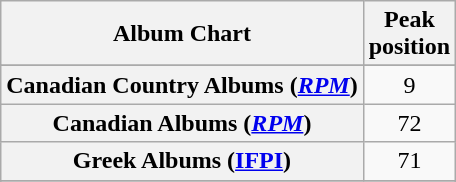<table class="wikitable sortable plainrowheaders">
<tr>
<th>Album Chart</th>
<th>Peak<br>position</th>
</tr>
<tr>
</tr>
<tr>
</tr>
<tr>
<th scope="row">Canadian Country Albums (<em><a href='#'>RPM</a></em>)</th>
<td align="center">9</td>
</tr>
<tr>
<th scope="row">Canadian Albums (<em><a href='#'>RPM</a></em>)</th>
<td align="center">72</td>
</tr>
<tr>
<th scope="row">Greek Albums (<a href='#'>IFPI</a>)</th>
<td align="center">71</td>
</tr>
<tr>
</tr>
<tr>
</tr>
<tr>
</tr>
</table>
